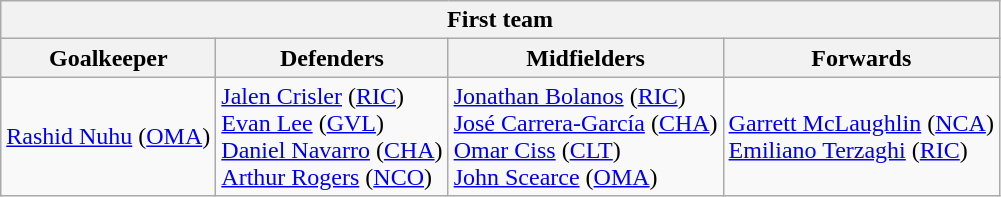<table class="wikitable">
<tr>
<th colspan="4">First team</th>
</tr>
<tr>
<th>Goalkeeper</th>
<th>Defenders</th>
<th>Midfielders</th>
<th>Forwards</th>
</tr>
<tr>
<td> <a href='#'>Rashid Nuhu</a> (<a href='#'>OMA</a>)</td>
<td> <a href='#'>Jalen Crisler</a> (<a href='#'>RIC</a>)<br> <a href='#'>Evan Lee</a> (<a href='#'>GVL</a>)<br> <a href='#'>Daniel Navarro</a> (<a href='#'>CHA</a>)<br> <a href='#'>Arthur Rogers</a> (<a href='#'>NCO</a>)</td>
<td> <a href='#'>Jonathan Bolanos</a> (<a href='#'>RIC</a>)<br> <a href='#'>José Carrera-García</a> (<a href='#'>CHA</a>)<br> <a href='#'>Omar Ciss</a> (<a href='#'>CLT</a>)<br> <a href='#'>John Scearce</a> (<a href='#'>OMA</a>)</td>
<td> <a href='#'>Garrett McLaughlin</a> (<a href='#'>NCA</a>)<br> <a href='#'>Emiliano Terzaghi</a> (<a href='#'>RIC</a>)</td>
</tr>
</table>
